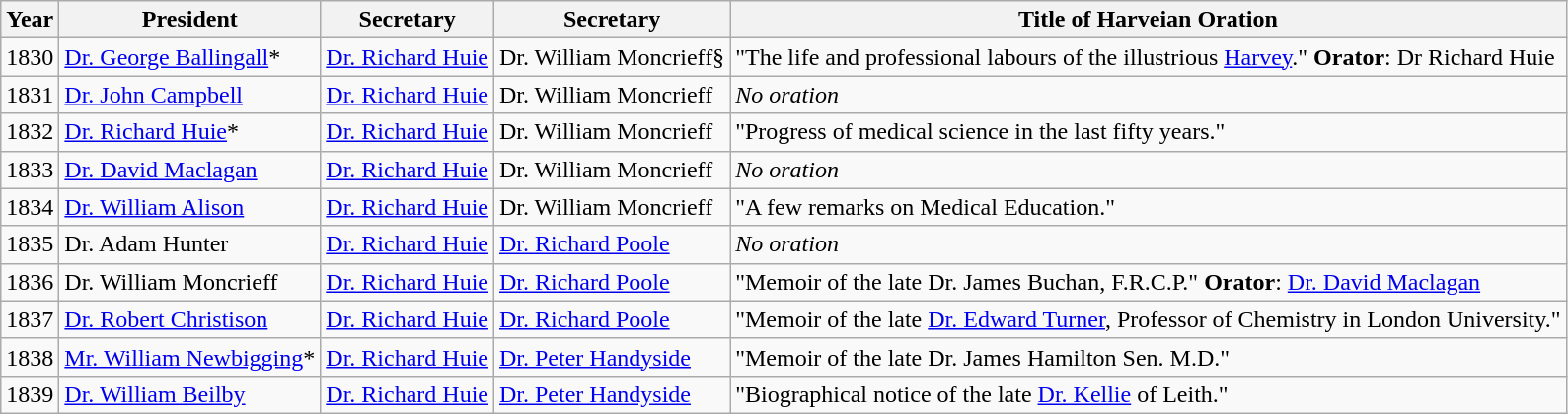<table class="wikitable">
<tr>
<th>Year</th>
<th>President</th>
<th>Secretary</th>
<th>Secretary</th>
<th>Title of Harveian Oration</th>
</tr>
<tr>
<td>1830</td>
<td><a href='#'>Dr. George Ballingall</a>*</td>
<td><a href='#'>Dr. Richard Huie</a></td>
<td>Dr. William Moncrieff§</td>
<td>"The life and professional labours of the illustrious <a href='#'>Harvey</a>." <strong>Orator</strong>: Dr Richard Huie</td>
</tr>
<tr>
<td>1831</td>
<td><a href='#'>Dr. John Campbell</a></td>
<td><a href='#'>Dr. Richard Huie</a></td>
<td>Dr. William Moncrieff</td>
<td><em>No oration</em></td>
</tr>
<tr>
<td>1832</td>
<td><a href='#'>Dr. Richard Huie</a>*</td>
<td><a href='#'>Dr. Richard Huie</a></td>
<td>Dr. William Moncrieff</td>
<td>"Progress of medical science in the last fifty years."</td>
</tr>
<tr>
<td>1833</td>
<td><a href='#'>Dr. David Maclagan</a></td>
<td><a href='#'>Dr. Richard Huie</a></td>
<td>Dr. William Moncrieff</td>
<td><em>No oration</em></td>
</tr>
<tr>
<td>1834</td>
<td><a href='#'>Dr. William Alison</a></td>
<td><a href='#'>Dr. Richard Huie</a></td>
<td>Dr. William Moncrieff</td>
<td>"A few remarks on Medical Education."</td>
</tr>
<tr>
<td>1835</td>
<td>Dr. Adam Hunter</td>
<td><a href='#'>Dr. Richard Huie</a></td>
<td><a href='#'>Dr. Richard Poole</a></td>
<td><em>No oration</em></td>
</tr>
<tr>
<td>1836</td>
<td>Dr. William Moncrieff</td>
<td><a href='#'>Dr. Richard Huie</a></td>
<td><a href='#'>Dr. Richard Poole</a></td>
<td>"Memoir of the late Dr. James Buchan, F.R.C.P." <strong>Orator</strong>: <a href='#'>Dr. David Maclagan</a></td>
</tr>
<tr>
<td>1837</td>
<td><a href='#'>Dr. Robert Christison</a></td>
<td><a href='#'>Dr. Richard Huie</a></td>
<td><a href='#'>Dr. Richard Poole</a></td>
<td>"Memoir of the late <a href='#'>Dr. Edward Turner</a>, Professor of Chemistry in London University."</td>
</tr>
<tr>
<td>1838</td>
<td><a href='#'>Mr. William Newbigging</a>*</td>
<td><a href='#'>Dr. Richard Huie</a></td>
<td><a href='#'>Dr. Peter Handyside</a></td>
<td>"Memoir of the late Dr. James Hamilton Sen. M.D."</td>
</tr>
<tr>
<td>1839</td>
<td><a href='#'>Dr. William Beilby</a></td>
<td><a href='#'>Dr. Richard Huie</a></td>
<td><a href='#'>Dr. Peter Handyside</a></td>
<td>"Biographical notice of the late <a href='#'>Dr. Kellie</a> of Leith."</td>
</tr>
</table>
